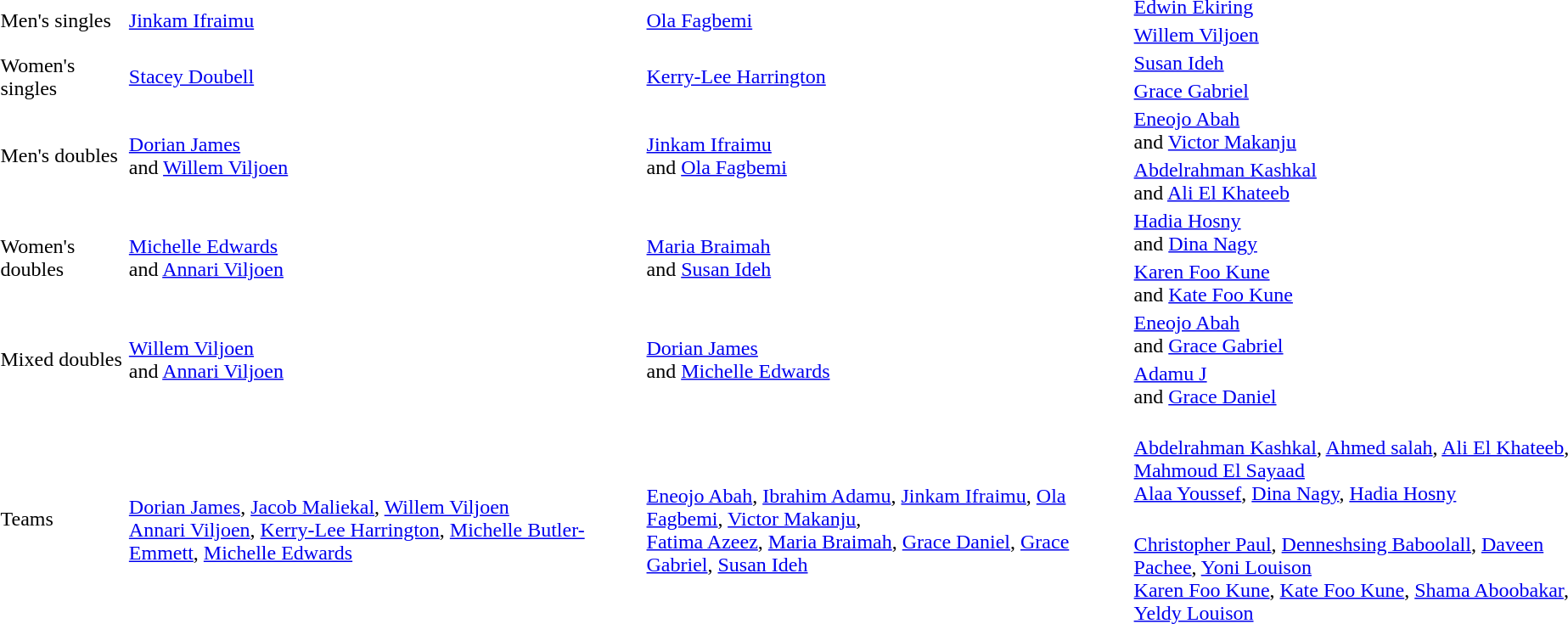<table>
<tr>
<td rowspan=2>Men's singles</td>
<td rowspan=2> <a href='#'>Jinkam Ifraimu</a></td>
<td rowspan=2> <a href='#'>Ola Fagbemi</a></td>
<td> <a href='#'>Edwin Ekiring</a></td>
</tr>
<tr>
<td> <a href='#'>Willem Viljoen</a></td>
</tr>
<tr>
<td rowspan=2>Women's singles</td>
<td rowspan=2> <a href='#'>Stacey Doubell</a></td>
<td rowspan=2> <a href='#'>Kerry-Lee Harrington</a></td>
<td> <a href='#'>Susan Ideh</a></td>
</tr>
<tr>
<td> <a href='#'>Grace Gabriel</a></td>
</tr>
<tr>
<td rowspan=2>Men's doubles</td>
<td rowspan=2> <a href='#'>Dorian James</a><br>and <a href='#'>Willem Viljoen</a></td>
<td rowspan=2> <a href='#'>Jinkam Ifraimu</a><br>and <a href='#'>Ola Fagbemi</a></td>
<td> <a href='#'>Eneojo Abah</a><br>and <a href='#'>Victor Makanju</a></td>
</tr>
<tr>
<td> <a href='#'>Abdelrahman Kashkal</a><br>and <a href='#'>Ali El Khateeb</a></td>
</tr>
<tr>
<td rowspan=2>Women's doubles</td>
<td rowspan=2> <a href='#'>Michelle Edwards</a><br>and <a href='#'>Annari Viljoen</a></td>
<td rowspan=2> <a href='#'>Maria Braimah</a><br>and <a href='#'>Susan Ideh</a></td>
<td> <a href='#'>Hadia Hosny</a><br>and <a href='#'>Dina Nagy</a></td>
</tr>
<tr>
<td> <a href='#'>Karen Foo Kune</a><br>and <a href='#'>Kate Foo Kune</a></td>
</tr>
<tr>
<td rowspan=2>Mixed doubles</td>
<td rowspan=2> <a href='#'>Willem Viljoen</a><br>and <a href='#'>Annari Viljoen</a></td>
<td rowspan=2> <a href='#'>Dorian James</a><br>and <a href='#'>Michelle Edwards</a></td>
<td> <a href='#'>Eneojo Abah</a><br>and <a href='#'>Grace Gabriel</a></td>
</tr>
<tr>
<td> <a href='#'>Adamu J</a><br>and <a href='#'>Grace Daniel</a></td>
</tr>
<tr>
<td rowspan=2>Teams</td>
<td rowspan=2><br><a href='#'>Dorian James</a>, <a href='#'>Jacob Maliekal</a>, <a href='#'>Willem Viljoen</a><br> <a href='#'>Annari Viljoen</a>, <a href='#'>Kerry-Lee Harrington</a>, <a href='#'>Michelle Butler-Emmett</a>, <a href='#'>Michelle Edwards</a></td>
<td rowspan=2><br> <a href='#'>Eneojo Abah</a>, <a href='#'>Ibrahim Adamu</a>, <a href='#'>Jinkam Ifraimu</a>, <a href='#'>Ola Fagbemi</a>, <a href='#'>Victor Makanju</a>,<br><a href='#'>Fatima Azeez</a>, <a href='#'>Maria Braimah</a>, <a href='#'>Grace Daniel</a>, <a href='#'>Grace Gabriel</a>, <a href='#'>Susan Ideh</a></td>
<td><br><a href='#'>Abdelrahman Kashkal</a>, <a href='#'>Ahmed salah</a>, <a href='#'>Ali El Khateeb</a>, <a href='#'>Mahmoud El Sayaad</a><br><a href='#'>Alaa Youssef</a>, <a href='#'>Dina Nagy</a>, <a href='#'>Hadia Hosny</a></td>
</tr>
<tr>
<td><br><a href='#'>Christopher Paul</a>, <a href='#'>Denneshsing Baboolall</a>, <a href='#'>Daveen Pachee</a>, <a href='#'>Yoni Louison</a><br><a href='#'>Karen Foo Kune</a>, <a href='#'>Kate Foo Kune</a>, <a href='#'>Shama Aboobakar</a>, <a href='#'>Yeldy Louison</a></td>
</tr>
</table>
